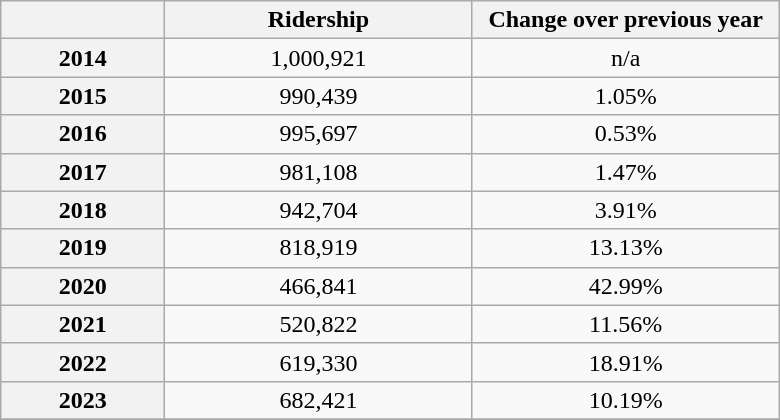<table class="wikitable"  style="text-align:center; width:520px; margin:auto;">
<tr>
<th style="width:50px"></th>
<th style="width:100px">Ridership</th>
<th style="width:100px">Change over previous year</th>
</tr>
<tr>
<th>2014</th>
<td>1,000,921</td>
<td>n/a</td>
</tr>
<tr>
<th>2015</th>
<td>990,439</td>
<td>1.05%</td>
</tr>
<tr>
<th>2016</th>
<td>995,697</td>
<td>0.53%</td>
</tr>
<tr>
<th>2017</th>
<td>981,108</td>
<td>1.47%</td>
</tr>
<tr>
<th>2018</th>
<td>942,704</td>
<td>3.91%</td>
</tr>
<tr>
<th>2019</th>
<td>818,919</td>
<td>13.13%</td>
</tr>
<tr>
<th>2020</th>
<td>466,841</td>
<td>42.99%</td>
</tr>
<tr>
<th>2021</th>
<td>520,822</td>
<td>11.56%</td>
</tr>
<tr>
<th>2022</th>
<td>619,330</td>
<td>18.91%</td>
</tr>
<tr>
<th>2023</th>
<td>682,421</td>
<td>10.19%</td>
</tr>
<tr>
</tr>
</table>
